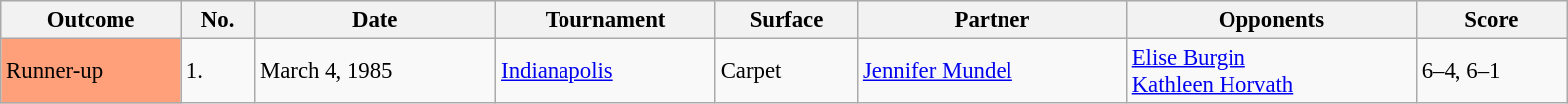<table class="wikitable" style=font-size:95%;" width="1050">
<tr bgcolor="#efefef">
<th>Outcome</th>
<th>No.</th>
<th>Date</th>
<th>Tournament</th>
<th>Surface</th>
<th>Partner</th>
<th>Opponents</th>
<th>Score</th>
</tr>
<tr>
<td bgcolor="FFA07A">Runner-up</td>
<td>1.</td>
<td>March 4, 1985</td>
<td><a href='#'>Indianapolis</a></td>
<td>Carpet</td>
<td> <a href='#'>Jennifer Mundel</a></td>
<td> <a href='#'>Elise Burgin</a> <br>  <a href='#'>Kathleen Horvath</a></td>
<td>6–4, 6–1</td>
</tr>
</table>
